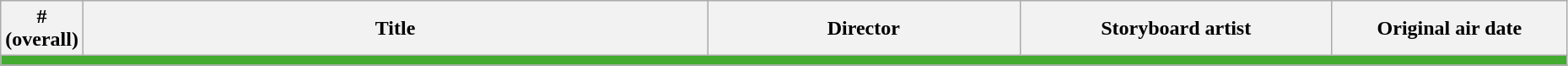<table class="wikitable" style="width:98%;">
<tr>
<th width= 5%>#<br>(overall)</th>
<th width=40%>Title</th>
<th width=20%>Director</th>
<th width=20%>Storyboard artist</th>
<th width=15%>Original air date</th>
</tr>
<tr>
<td colspan="5" style="background:#43AC30;"></td>
</tr>
<tr>
</tr>
</table>
